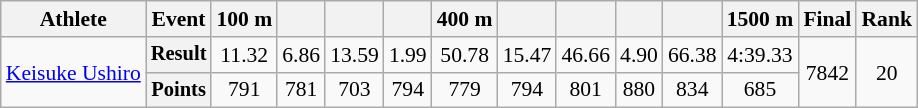<table class="wikitable" style="font-size:90%">
<tr>
<th>Athlete</th>
<th>Event</th>
<th>100 m</th>
<th></th>
<th></th>
<th></th>
<th>400 m</th>
<th></th>
<th></th>
<th></th>
<th></th>
<th>1500 m</th>
<th>Final</th>
<th>Rank</th>
</tr>
<tr align=center>
<td rowspan=2 align=left><a href='#'>Keisuke Ushiro</a></td>
<th style="font-size:95%">Result</th>
<td>11.32</td>
<td>6.86</td>
<td>13.59</td>
<td>1.99</td>
<td>50.78</td>
<td>15.47</td>
<td>46.66</td>
<td>4.90</td>
<td>66.38</td>
<td>4:39.33</td>
<td rowspan=2>7842</td>
<td rowspan=2>20</td>
</tr>
<tr align=center>
<th style="font-size:95%">Points</th>
<td>791</td>
<td>781</td>
<td>703</td>
<td>794</td>
<td>779</td>
<td>794</td>
<td>801</td>
<td>880</td>
<td>834</td>
<td>685</td>
</tr>
</table>
